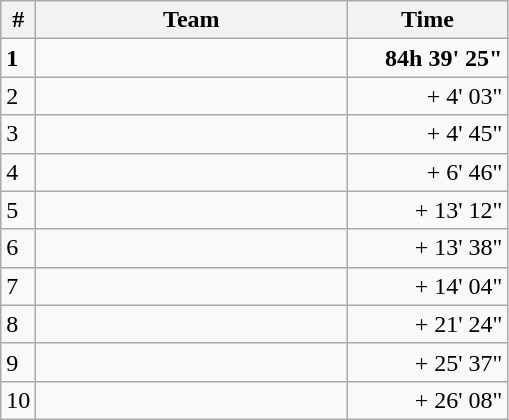<table class="wikitable">
<tr>
<th>#</th>
<th width=200>Team</th>
<th width=100>Time</th>
</tr>
<tr>
<td><strong>1</strong></td>
<td><strong></strong></td>
<td align=right><strong>84h 39' 25"</strong></td>
</tr>
<tr>
<td>2</td>
<td></td>
<td align=right>+ 4' 03"</td>
</tr>
<tr>
<td>3</td>
<td></td>
<td align=right>+ 4' 45"</td>
</tr>
<tr>
<td>4</td>
<td></td>
<td align=right>+ 6' 46"</td>
</tr>
<tr>
<td>5</td>
<td></td>
<td align=right>+ 13' 12"</td>
</tr>
<tr>
<td>6</td>
<td></td>
<td align=right>+ 13' 38"</td>
</tr>
<tr>
<td>7</td>
<td></td>
<td align=right>+ 14' 04"</td>
</tr>
<tr>
<td>8</td>
<td></td>
<td align=right>+ 21' 24"</td>
</tr>
<tr>
<td>9</td>
<td></td>
<td align=right>+ 25' 37"</td>
</tr>
<tr>
<td>10</td>
<td></td>
<td align=right>+ 26' 08"</td>
</tr>
</table>
